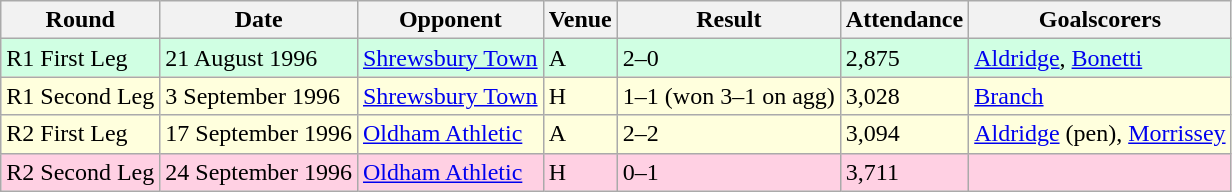<table class="wikitable">
<tr>
<th>Round</th>
<th>Date</th>
<th>Opponent</th>
<th>Venue</th>
<th>Result</th>
<th>Attendance</th>
<th>Goalscorers</th>
</tr>
<tr style="background-color: #d0ffe3;">
<td>R1 First Leg</td>
<td>21 August 1996</td>
<td><a href='#'>Shrewsbury Town</a></td>
<td>A</td>
<td>2–0</td>
<td>2,875</td>
<td><a href='#'>Aldridge</a>, <a href='#'>Bonetti</a></td>
</tr>
<tr style="background-color: #ffffdd;">
<td>R1 Second Leg</td>
<td>3 September 1996</td>
<td><a href='#'>Shrewsbury Town</a></td>
<td>H</td>
<td>1–1 (won 3–1 on agg)</td>
<td>3,028</td>
<td><a href='#'>Branch</a></td>
</tr>
<tr style="background-color: #ffffdd;">
<td>R2 First Leg</td>
<td>17 September 1996</td>
<td><a href='#'>Oldham Athletic</a></td>
<td>A</td>
<td>2–2</td>
<td>3,094</td>
<td><a href='#'>Aldridge</a> (pen), <a href='#'>Morrissey</a></td>
</tr>
<tr style="background-color: #ffd0e3;">
<td>R2 Second Leg</td>
<td>24 September 1996</td>
<td><a href='#'>Oldham Athletic</a></td>
<td>H</td>
<td>0–1</td>
<td>3,711</td>
<td></td>
</tr>
</table>
